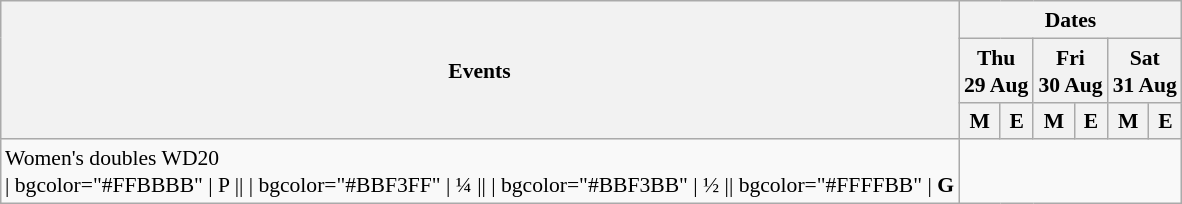<table class="wikitable" style="margin:0.5em auto; font-size:90%; line-height:1.25em; text-align:center">
<tr>
<th rowspan="3">Events</th>
<th colspan="6">Dates</th>
</tr>
<tr>
<th colspan="2">Thu<br>29 Aug</th>
<th colspan="2">Fri<br>30 Aug</th>
<th colspan="2">Sat<br>31 Aug</th>
</tr>
<tr>
<th>M</th>
<th>E</th>
<th>M</th>
<th>E</th>
<th>M</th>
<th>E</th>
</tr>
<tr>
<td align="left">Women's doubles WD20<br>| bgcolor="#FFBBBB" | P || 
| bgcolor="#BBF3FF" | ¼ || 
| bgcolor="#BBF3BB" | ½ || bgcolor="#FFFFBB" | <strong>G</strong></td>
</tr>
</table>
